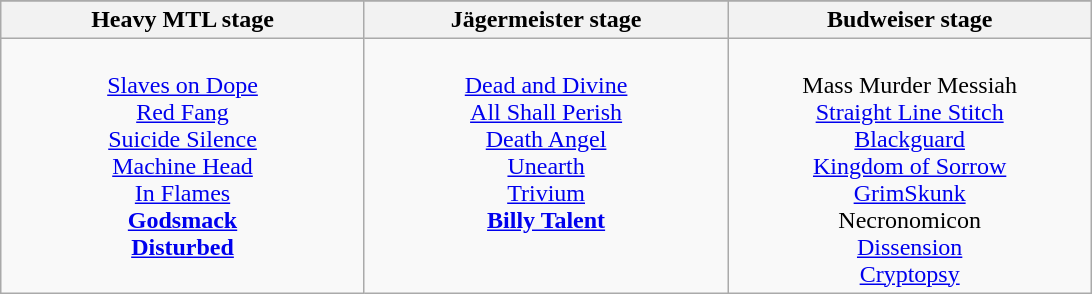<table class="wikitable">
<tr>
</tr>
<tr>
<th>Heavy MTL stage</th>
<th>Jägermeister stage</th>
<th>Budweiser stage</th>
</tr>
<tr>
<td style="text-align:center; vertical-align:top; width:235px;"><br><a href='#'>Slaves on Dope</a><br>
<a href='#'>Red Fang</a><br>
<a href='#'>Suicide Silence</a><br>
<a href='#'>Machine Head</a><br>
<a href='#'>In Flames</a><br>
<strong><a href='#'>Godsmack</a></strong><br>
<strong><a href='#'>Disturbed</a></strong></td>
<td style="text-align:center; vertical-align:top; width:235px;"><br><a href='#'>Dead and Divine</a><br>
<a href='#'>All Shall Perish</a><br>
<a href='#'>Death Angel</a><br>
<a href='#'>Unearth</a><br>
<a href='#'>Trivium</a><br>
<strong><a href='#'>Billy Talent</a></strong></td>
<td style="text-align:center; vertical-align:top; width:235px;"><br>Mass Murder Messiah<br>
<a href='#'>Straight Line Stitch</a> <br>
<a href='#'>Blackguard</a><br>
<a href='#'>Kingdom of Sorrow</a><br>
<a href='#'>GrimSkunk</a><br>
Necronomicon<br>
<a href='#'>Dissension</a><br>
<a href='#'>Cryptopsy</a></td>
</tr>
</table>
